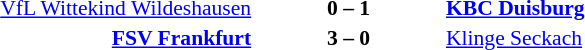<table width=100% cellspacing=1>
<tr>
<th width=25%></th>
<th width=10%></th>
<th width=25%></th>
<th></th>
</tr>
<tr style=font-size:90%>
<td align=right><a href='#'>VfL Wittekind Wildeshausen</a></td>
<td align=center><strong>0 – 1</strong></td>
<td><strong><a href='#'>KBC Duisburg</a></strong></td>
</tr>
<tr style=font-size:90%>
<td align=right><strong><a href='#'>FSV Frankfurt</a></strong></td>
<td align=center><strong>3 – 0</strong></td>
<td><a href='#'>Klinge Seckach</a></td>
</tr>
</table>
